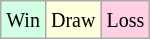<table class="wikitable">
<tr>
<td style="background:#d0ffe3;"><small>Win</small></td>
<td style="background:#ffd;"><small>Draw</small></td>
<td style="background:#ffd0e3;"><small>Loss</small></td>
</tr>
</table>
